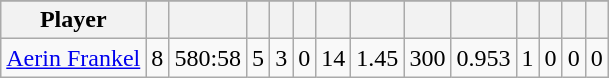<table class="wikitable sortable" style="text-align:center">
<tr>
</tr>
<tr>
<th>Player</th>
<th></th>
<th></th>
<th></th>
<th></th>
<th></th>
<th></th>
<th></th>
<th></th>
<th></th>
<th></th>
<th></th>
<th></th>
<th></th>
</tr>
<tr>
<td style="text-align:left;"><a href='#'>Aerin Frankel</a></td>
<td>8</td>
<td>580:58</td>
<td>5</td>
<td>3</td>
<td>0</td>
<td>14</td>
<td>1.45</td>
<td>300</td>
<td>0.953</td>
<td>1</td>
<td>0</td>
<td>0</td>
<td>0</td>
</tr>
</table>
